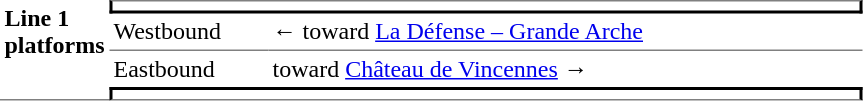<table border=0 cellspacing=0 cellpadding=3>
<tr>
<td style="border-bottom:solid 1px gray;" width=50 rowspan=10 valign=top><strong>Line 1 platforms</strong></td>
<td style="border-top:solid 1px gray;border-right:solid 2px black;border-left:solid 2px black;border-bottom:solid 2px black;text-align:center;" colspan=2></td>
</tr>
<tr>
<td style="border-bottom:solid 1px gray;" width=100>Westbound</td>
<td style="border-bottom:solid 1px gray;" width=390>←   toward <a href='#'>La Défense – Grande Arche</a> </td>
</tr>
<tr>
<td>Eastbound</td>
<td>   toward <a href='#'>Château de Vincennes</a>  →</td>
</tr>
<tr>
<td style="border-top:solid 2px black;border-right:solid 2px black;border-left:solid 2px black;border-bottom:solid 1px gray;text-align:center;" colspan=2></td>
</tr>
</table>
